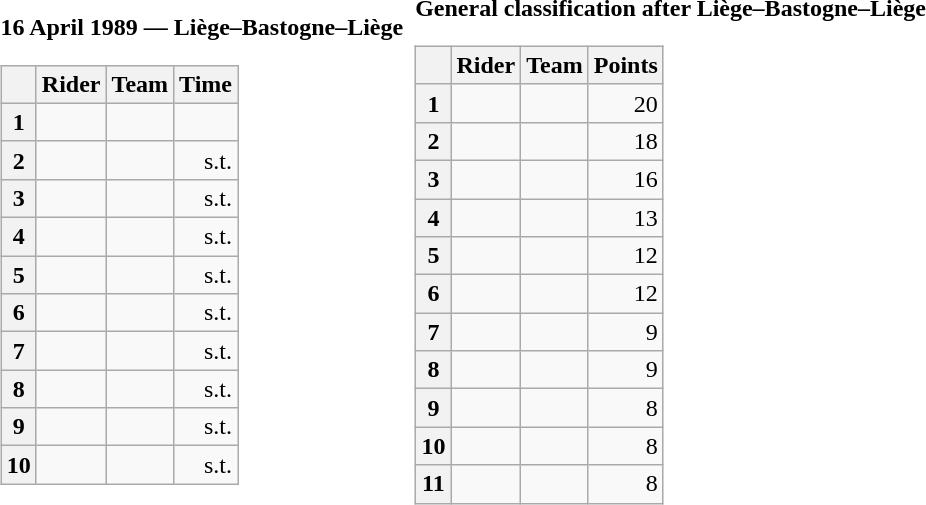<table>
<tr>
<td><strong>16 April 1989 — Liège–Bastogne–Liège </strong><br><table class="wikitable">
<tr>
<th></th>
<th>Rider</th>
<th>Team</th>
<th>Time</th>
</tr>
<tr>
<th>1</th>
<td></td>
<td></td>
<td align="right"></td>
</tr>
<tr>
<th>2</th>
<td></td>
<td></td>
<td align="right">s.t.</td>
</tr>
<tr>
<th>3</th>
<td></td>
<td></td>
<td align="right">s.t.</td>
</tr>
<tr>
<th>4</th>
<td></td>
<td></td>
<td align="right">s.t.</td>
</tr>
<tr>
<th>5</th>
<td></td>
<td></td>
<td align="right">s.t.</td>
</tr>
<tr>
<th>6</th>
<td></td>
<td></td>
<td align="right">s.t.</td>
</tr>
<tr>
<th>7</th>
<td></td>
<td></td>
<td align="right">s.t.</td>
</tr>
<tr>
<th>8</th>
<td></td>
<td></td>
<td align="right">s.t.</td>
</tr>
<tr>
<th>9</th>
<td></td>
<td></td>
<td align="right">s.t.</td>
</tr>
<tr>
<th>10</th>
<td></td>
<td></td>
<td align="right">s.t.</td>
</tr>
</table>
</td>
<td></td>
<td><strong>General classification after Liège–Bastogne–Liège</strong><br><table class="wikitable">
<tr>
<th></th>
<th>Rider</th>
<th>Team</th>
<th>Points</th>
</tr>
<tr>
<th>1</th>
<td> </td>
<td></td>
<td align="right">20</td>
</tr>
<tr>
<th>2</th>
<td></td>
<td></td>
<td align="right">18</td>
</tr>
<tr>
<th>3</th>
<td></td>
<td></td>
<td align="right">16</td>
</tr>
<tr>
<th>4</th>
<td></td>
<td></td>
<td align="right">13</td>
</tr>
<tr>
<th>5</th>
<td></td>
<td></td>
<td align="right">12</td>
</tr>
<tr>
<th>6</th>
<td></td>
<td></td>
<td align="right">12</td>
</tr>
<tr>
<th>7</th>
<td></td>
<td></td>
<td align="right">9</td>
</tr>
<tr>
<th>8</th>
<td></td>
<td></td>
<td align="right">9</td>
</tr>
<tr>
<th>9</th>
<td></td>
<td></td>
<td align="right">8</td>
</tr>
<tr>
<th>10</th>
<td></td>
<td></td>
<td align="right">8</td>
</tr>
<tr>
<th>11</th>
<td></td>
<td></td>
<td align="right">8</td>
</tr>
</table>
</td>
</tr>
</table>
